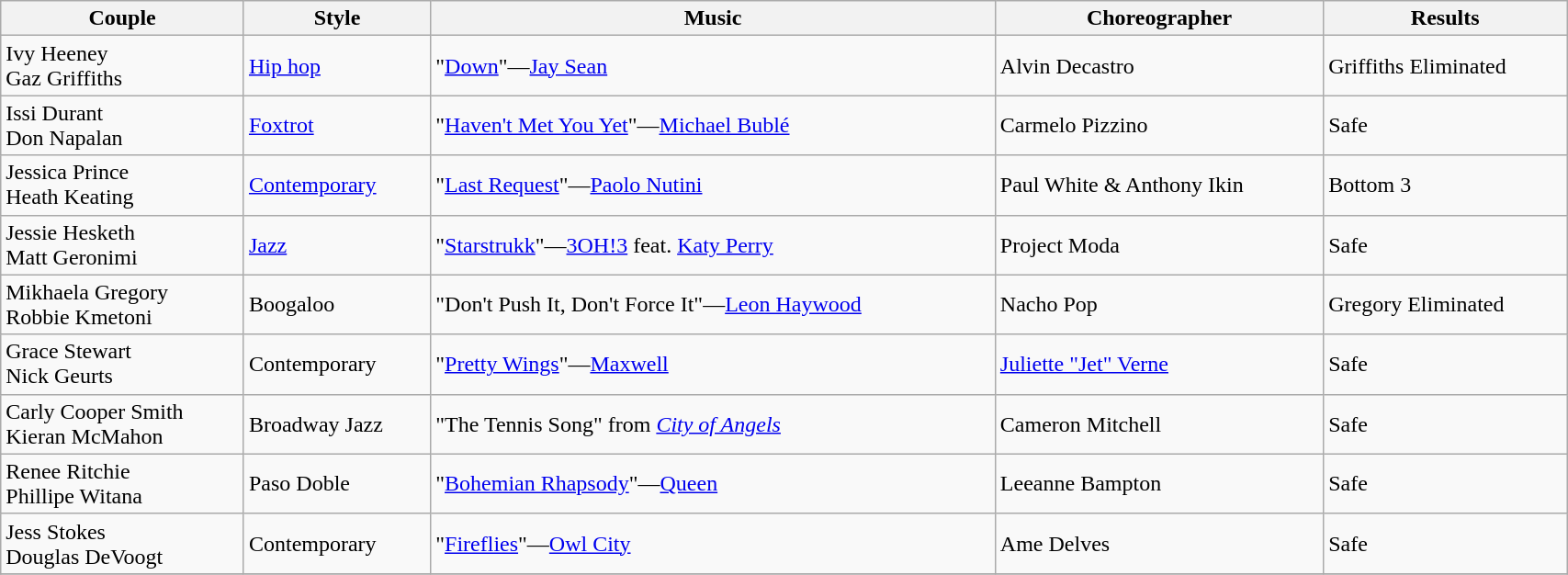<table class="wikitable" width="90%">
<tr>
<th>Couple</th>
<th>Style</th>
<th>Music</th>
<th>Choreographer</th>
<th>Results</th>
</tr>
<tr>
<td>Ivy Heeney <br> Gaz Griffiths</td>
<td><a href='#'>Hip hop</a></td>
<td>"<a href='#'>Down</a>"—<a href='#'>Jay Sean</a></td>
<td>Alvin Decastro</td>
<td>Griffiths Eliminated</td>
</tr>
<tr>
<td>Issi Durant <br> Don Napalan</td>
<td><a href='#'>Foxtrot</a></td>
<td>"<a href='#'>Haven't Met You Yet</a>"—<a href='#'>Michael Bublé</a></td>
<td>Carmelo Pizzino</td>
<td>Safe</td>
</tr>
<tr>
<td>Jessica Prince <br> Heath Keating</td>
<td><a href='#'>Contemporary</a></td>
<td>"<a href='#'>Last Request</a>"—<a href='#'>Paolo Nutini</a></td>
<td>Paul White & Anthony Ikin</td>
<td>Bottom 3</td>
</tr>
<tr>
<td>Jessie Hesketh <br> Matt Geronimi</td>
<td><a href='#'>Jazz</a></td>
<td>"<a href='#'>Starstrukk</a>"—<a href='#'>3OH!3</a> feat. <a href='#'>Katy Perry</a></td>
<td>Project Moda</td>
<td>Safe</td>
</tr>
<tr>
<td>Mikhaela Gregory <br> Robbie Kmetoni</td>
<td>Boogaloo</td>
<td>"Don't Push It, Don't Force It"—<a href='#'>Leon Haywood</a></td>
<td>Nacho Pop</td>
<td>Gregory Eliminated</td>
</tr>
<tr>
<td>Grace Stewart <br> Nick Geurts</td>
<td>Contemporary</td>
<td>"<a href='#'>Pretty Wings</a>"—<a href='#'>Maxwell</a></td>
<td><a href='#'>Juliette "Jet" Verne</a></td>
<td>Safe</td>
</tr>
<tr>
<td>Carly Cooper Smith <br> Kieran McMahon</td>
<td>Broadway Jazz</td>
<td>"The Tennis Song" from <em><a href='#'>City of Angels</a></em></td>
<td>Cameron Mitchell</td>
<td>Safe</td>
</tr>
<tr>
<td>Renee Ritchie <br> Phillipe Witana</td>
<td>Paso Doble</td>
<td>"<a href='#'>Bohemian Rhapsody</a>"—<a href='#'>Queen</a></td>
<td>Leeanne Bampton</td>
<td>Safe</td>
</tr>
<tr>
<td>Jess Stokes <br> Douglas DeVoogt</td>
<td>Contemporary</td>
<td>"<a href='#'>Fireflies</a>"—<a href='#'>Owl City</a></td>
<td>Ame Delves</td>
<td>Safe</td>
</tr>
<tr>
</tr>
</table>
